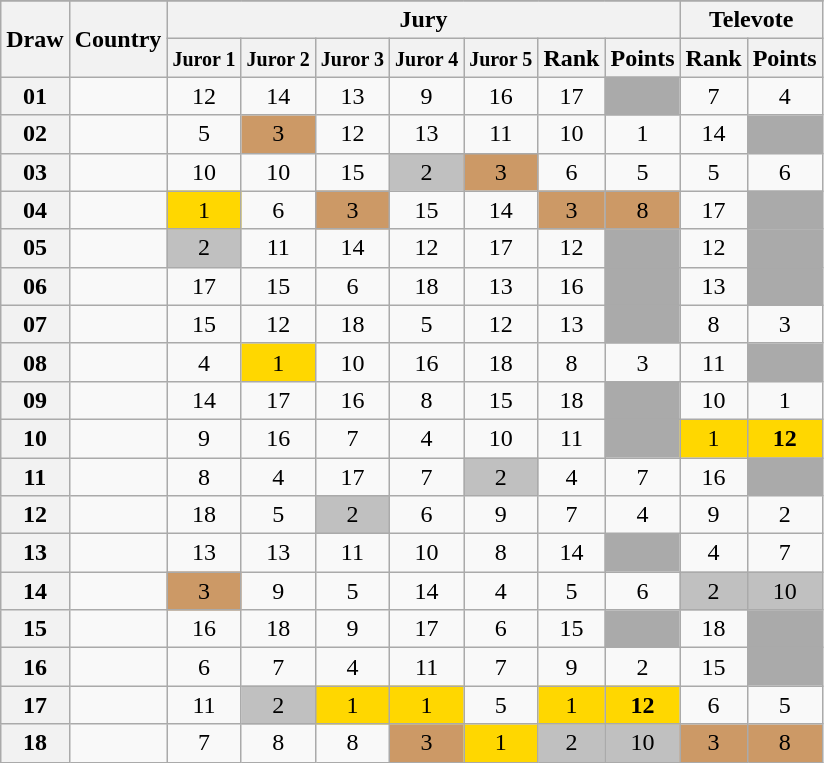<table class="sortable wikitable collapsible plainrowheaders" style="text-align:center;">
<tr>
</tr>
<tr>
<th scope="col" rowspan="2">Draw</th>
<th scope="col" rowspan="2">Country</th>
<th scope="col" colspan="7">Jury</th>
<th scope="col" colspan="2">Televote</th>
</tr>
<tr>
<th scope="col"><small>Juror 1</small></th>
<th scope="col"><small>Juror 2</small></th>
<th scope="col"><small>Juror 3</small></th>
<th scope="col"><small>Juror 4</small></th>
<th scope="col"><small>Juror 5</small></th>
<th scope="col">Rank</th>
<th scope="col">Points</th>
<th scope="col">Rank</th>
<th scope="col">Points</th>
</tr>
<tr>
<th scope="row" style="text-align:center;">01</th>
<td style="text-align:left;"></td>
<td>12</td>
<td>14</td>
<td>13</td>
<td>9</td>
<td>16</td>
<td>17</td>
<td style="background:#AAAAAA;"></td>
<td>7</td>
<td>4</td>
</tr>
<tr>
<th scope="row" style="text-align:center;">02</th>
<td style="text-align:left;"></td>
<td>5</td>
<td style="background:#CC9966;">3</td>
<td>12</td>
<td>13</td>
<td>11</td>
<td>10</td>
<td>1</td>
<td>14</td>
<td style="background:#AAAAAA;"></td>
</tr>
<tr>
<th scope="row" style="text-align:center;">03</th>
<td style="text-align:left;"></td>
<td>10</td>
<td>10</td>
<td>15</td>
<td style="background:silver;">2</td>
<td style="background:#CC9966;">3</td>
<td>6</td>
<td>5</td>
<td>5</td>
<td>6</td>
</tr>
<tr>
<th scope="row" style="text-align:center;">04</th>
<td style="text-align:left;"></td>
<td style="background:gold;">1</td>
<td>6</td>
<td style="background:#CC9966;">3</td>
<td>15</td>
<td>14</td>
<td style="background:#CC9966;">3</td>
<td style="background:#CC9966;">8</td>
<td>17</td>
<td style="background:#AAAAAA;"></td>
</tr>
<tr>
<th scope="row" style="text-align:center;">05</th>
<td style="text-align:left;"></td>
<td style="background:silver;">2</td>
<td>11</td>
<td>14</td>
<td>12</td>
<td>17</td>
<td>12</td>
<td style="background:#AAAAAA;"></td>
<td>12</td>
<td style="background:#AAAAAA;"></td>
</tr>
<tr>
<th scope="row" style="text-align:center;">06</th>
<td style="text-align:left;"></td>
<td>17</td>
<td>15</td>
<td>6</td>
<td>18</td>
<td>13</td>
<td>16</td>
<td style="background:#AAAAAA;"></td>
<td>13</td>
<td style="background:#AAAAAA;"></td>
</tr>
<tr>
<th scope="row" style="text-align:center;">07</th>
<td style="text-align:left;"></td>
<td>15</td>
<td>12</td>
<td>18</td>
<td>5</td>
<td>12</td>
<td>13</td>
<td style="background:#AAAAAA;"></td>
<td>8</td>
<td>3</td>
</tr>
<tr>
<th scope="row" style="text-align:center;">08</th>
<td style="text-align:left;"></td>
<td>4</td>
<td style="background:gold;">1</td>
<td>10</td>
<td>16</td>
<td>18</td>
<td>8</td>
<td>3</td>
<td>11</td>
<td style="background:#AAAAAA;"></td>
</tr>
<tr>
<th scope="row" style="text-align:center;">09</th>
<td style="text-align:left;"></td>
<td>14</td>
<td>17</td>
<td>16</td>
<td>8</td>
<td>15</td>
<td>18</td>
<td style="background:#AAAAAA;"></td>
<td>10</td>
<td>1</td>
</tr>
<tr>
<th scope="row" style="text-align:center;">10</th>
<td style="text-align:left;"></td>
<td>9</td>
<td>16</td>
<td>7</td>
<td>4</td>
<td>10</td>
<td>11</td>
<td style="background:#AAAAAA;"></td>
<td style="background:gold;">1</td>
<td style="background:gold;"><strong>12</strong></td>
</tr>
<tr>
<th scope="row" style="text-align:center;">11</th>
<td style="text-align:left;"></td>
<td>8</td>
<td>4</td>
<td>17</td>
<td>7</td>
<td style="background:silver;">2</td>
<td>4</td>
<td>7</td>
<td>16</td>
<td style="background:#AAAAAA;"></td>
</tr>
<tr>
<th scope="row" style="text-align:center;">12</th>
<td style="text-align:left;"></td>
<td>18</td>
<td>5</td>
<td style="background:silver;">2</td>
<td>6</td>
<td>9</td>
<td>7</td>
<td>4</td>
<td>9</td>
<td>2</td>
</tr>
<tr>
<th scope="row" style="text-align:center;">13</th>
<td style="text-align:left;"></td>
<td>13</td>
<td>13</td>
<td>11</td>
<td>10</td>
<td>8</td>
<td>14</td>
<td style="background:#AAAAAA;"></td>
<td>4</td>
<td>7</td>
</tr>
<tr>
<th scope="row" style="text-align:center;">14</th>
<td style="text-align:left;"></td>
<td style="background:#CC9966;">3</td>
<td>9</td>
<td>5</td>
<td>14</td>
<td>4</td>
<td>5</td>
<td>6</td>
<td style="background:silver;">2</td>
<td style="background:silver;">10</td>
</tr>
<tr>
<th scope="row" style="text-align:center;">15</th>
<td style="text-align:left;"></td>
<td>16</td>
<td>18</td>
<td>9</td>
<td>17</td>
<td>6</td>
<td>15</td>
<td style="background:#AAAAAA;"></td>
<td>18</td>
<td style="background:#AAAAAA;"></td>
</tr>
<tr>
<th scope="row" style="text-align:center;">16</th>
<td style="text-align:left;"></td>
<td>6</td>
<td>7</td>
<td>4</td>
<td>11</td>
<td>7</td>
<td>9</td>
<td>2</td>
<td>15</td>
<td style="background:#AAAAAA;"></td>
</tr>
<tr>
<th scope="row" style="text-align:center;">17</th>
<td style="text-align:left;"></td>
<td>11</td>
<td style="background:silver;">2</td>
<td style="background:gold;">1</td>
<td style="background:gold;">1</td>
<td>5</td>
<td style="background:gold;">1</td>
<td style="background:gold;"><strong>12</strong></td>
<td>6</td>
<td>5</td>
</tr>
<tr>
<th scope="row" style="text-align:center;">18</th>
<td style="text-align:left;"></td>
<td>7</td>
<td>8</td>
<td>8</td>
<td style="background:#CC9966;">3</td>
<td style="background:gold;">1</td>
<td style="background:silver;">2</td>
<td style="background:silver;">10</td>
<td style="background:#CC9966;">3</td>
<td style="background:#CC9966;">8</td>
</tr>
</table>
